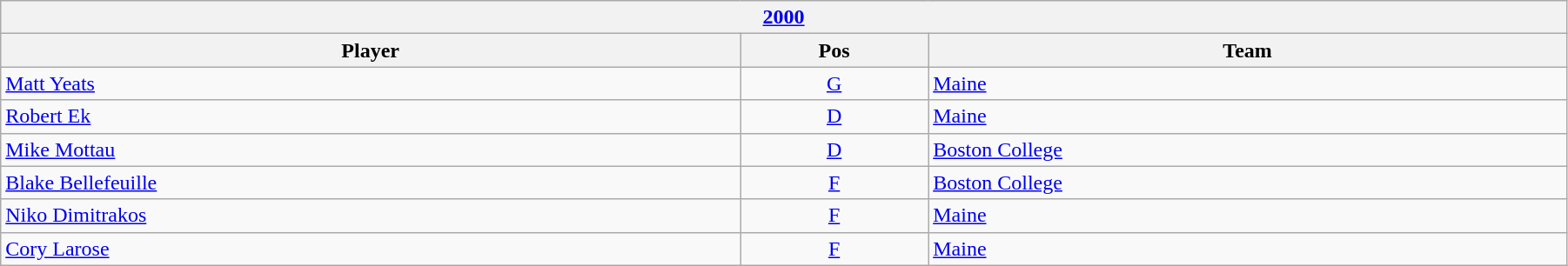<table class="wikitable" width=95%>
<tr>
<th colspan=3><a href='#'>2000</a></th>
</tr>
<tr>
<th>Player</th>
<th>Pos</th>
<th>Team</th>
</tr>
<tr>
<td><a href='#'>Matt Yeats</a></td>
<td align=center><a href='#'>G</a></td>
<td><a href='#'>Maine</a></td>
</tr>
<tr>
<td><a href='#'>Robert Ek</a></td>
<td align=center><a href='#'>D</a></td>
<td><a href='#'>Maine</a></td>
</tr>
<tr>
<td><a href='#'>Mike Mottau</a></td>
<td align=center><a href='#'>D</a></td>
<td><a href='#'>Boston College</a></td>
</tr>
<tr>
<td><a href='#'>Blake Bellefeuille</a></td>
<td align=center><a href='#'>F</a></td>
<td><a href='#'>Boston College</a></td>
</tr>
<tr>
<td><a href='#'>Niko Dimitrakos</a></td>
<td align=center><a href='#'>F</a></td>
<td><a href='#'>Maine</a></td>
</tr>
<tr>
<td><a href='#'>Cory Larose</a></td>
<td align=center><a href='#'>F</a></td>
<td><a href='#'>Maine</a></td>
</tr>
</table>
